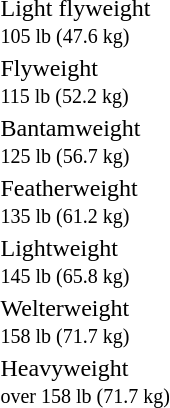<table>
<tr valign="top">
<td>Light flyweight<br><small>105 lb (47.6 kg)</small><br></td>
<td></td>
<td></td>
<td></td>
</tr>
<tr valign="top">
<td>Flyweight<br><small>115 lb (52.2 kg)</small><br></td>
<td></td>
<td></td>
<td></td>
</tr>
<tr valign="top">
<td>Bantamweight<br><small>125 lb (56.7 kg)</small><br></td>
<td></td>
<td></td>
<td></td>
</tr>
<tr valign="top">
<td>Featherweight<br><small>135 lb (61.2 kg)</small><br></td>
<td></td>
<td></td>
<td></td>
</tr>
<tr valign="top">
<td>Lightweight<br><small>145 lb (65.8 kg)</small><br></td>
<td></td>
<td></td>
<td></td>
</tr>
<tr valign="top">
<td>Welterweight<br><small>158 lb (71.7 kg)</small><br></td>
<td></td>
<td></td>
<td></td>
</tr>
<tr valign="top">
<td>Heavyweight<br><small>over 158 lb (71.7 kg)</small><br></td>
<td></td>
<td></td>
<td></td>
</tr>
</table>
